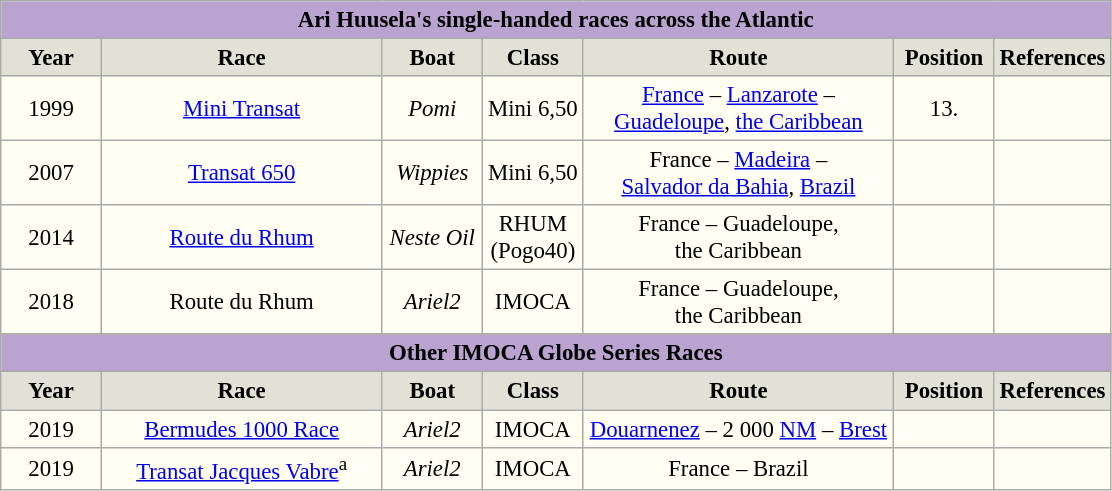<table class="wikitable" style="font-size:95%; text-align:center; background:#FFFFF3">
<tr>
<td style="background:#BBA3D1;" colspan=9><strong>Ari Huusela's single-handed races across the Atlantic</strong></td>
</tr>
<tr>
<th width=60  style=background:#E1E1D5>Year</th>
<th width=180 style=background:#E1E1D5>Race</th>
<th width=60  style=background:#E1E1D5>Boat</th>
<th width=60  style=background:#E1E1D5>Class</th>
<th width=200 style=background:#E1E1D5>Route</th>
<th width=60  style=background:#E1E1D5>Position</th>
<th width=60  style=background:#E1E1D5>References</th>
</tr>
<tr>
<td>1999</td>
<td><a href='#'>Mini Transat</a></td>
<td><em>Pomi</em></td>
<td>Mini 6,50</td>
<td><a href='#'>France</a> – <a href='#'>Lanzarote</a> –<br><a href='#'>Guadeloupe</a>, <a href='#'>the Caribbean</a></td>
<td>13.</td>
<td></td>
</tr>
<tr>
<td>2007</td>
<td><a href='#'>Transat 650</a></td>
<td><em>Wippies</em></td>
<td>Mini 6,50</td>
<td>France – <a href='#'>Madeira</a> –<br><a href='#'>Salvador da Bahia</a>, <a href='#'>Brazil</a></td>
<td></td>
<td></td>
</tr>
<tr>
<td>2014</td>
<td><a href='#'>Route du Rhum</a></td>
<td><em>Neste Oil</em></td>
<td>RHUM (Pogo40)</td>
<td>France – Guadeloupe,<br>the Caribbean</td>
<td></td>
<td></td>
</tr>
<tr>
<td>2018</td>
<td>Route du Rhum</td>
<td><em>Ariel2</em></td>
<td>IMOCA</td>
<td>France – Guadeloupe,<br>the Caribbean</td>
<td></td>
<td></td>
</tr>
<tr>
</tr>
<tr>
<td style="background:#BBA3D1;" colspan=9><strong>Other IMOCA Globe Series Races</strong></td>
</tr>
<tr>
<th width=60  style=background:#E1E1D5>Year</th>
<th width=180 style=background:#E1E1D5>Race</th>
<th width=60  style=background:#E1E1D5>Boat</th>
<th width=60  style=background:#E1E1D5>Class</th>
<th width=200 style=background:#E1E1D5>Route</th>
<th width=60  style=background:#E1E1D5>Position</th>
<th width=60  style=background:#E1E1D5>References</th>
</tr>
<tr>
<td>2019</td>
<td><a href='#'>Bermudes 1000 Race</a></td>
<td><em>Ariel2</em></td>
<td>IMOCA</td>
<td><a href='#'>Douarnenez</a> – 2 000 <a href='#'>NM</a> – <a href='#'>Brest</a></td>
<td></td>
<td></td>
</tr>
<tr>
<td>2019</td>
<td><a href='#'>Transat Jacques Vabre</a><sup>a</sup></td>
<td><em>Ariel2</em></td>
<td>IMOCA</td>
<td>France – Brazil</td>
<td></td>
<td></td>
</tr>
</table>
